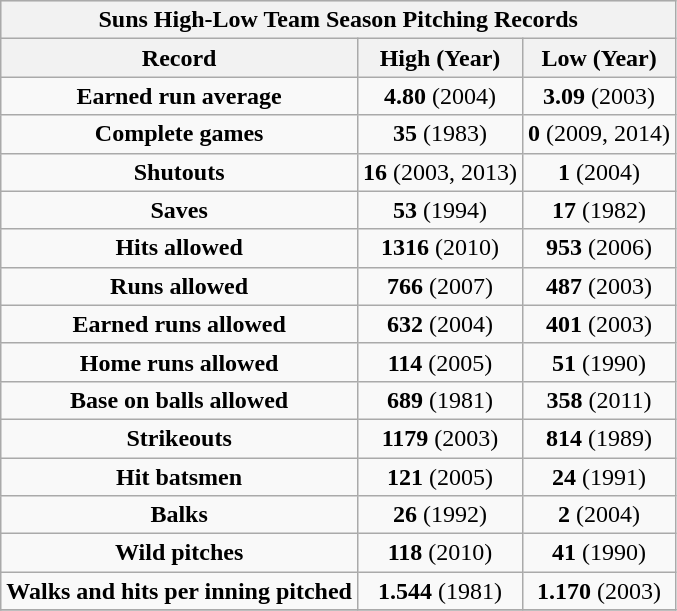<table class="wikitable collapsible collapsed" style="text-align:center;">
<tr style="font-weight:bold; background:#ddd;"|>
<th colspan="3">Suns High-Low Team Season Pitching Records</th>
</tr>
<tr>
<th>Record</th>
<th>High (Year)</th>
<th>Low (Year)</th>
</tr>
<tr>
<td><strong>Earned run average</strong></td>
<td><strong>4.80</strong> (2004)</td>
<td><strong>3.09</strong> (2003)</td>
</tr>
<tr>
<td><strong>Complete games</strong></td>
<td><strong>35</strong> (1983)</td>
<td><strong>0</strong> (2009, 2014)</td>
</tr>
<tr>
<td><strong>Shutouts</strong></td>
<td><strong>16</strong> (2003, 2013)</td>
<td><strong>1</strong> (2004)</td>
</tr>
<tr>
<td><strong>Saves</strong></td>
<td><strong>53</strong> (1994)</td>
<td><strong>17</strong> (1982)</td>
</tr>
<tr>
<td><strong>Hits allowed</strong></td>
<td><strong>1316</strong> (2010)</td>
<td><strong>953</strong> (2006)</td>
</tr>
<tr>
<td><strong>Runs allowed</strong></td>
<td><strong>766</strong> (2007)</td>
<td><strong>487</strong> (2003)</td>
</tr>
<tr>
<td><strong>Earned runs allowed</strong></td>
<td><strong>632</strong> (2004)</td>
<td><strong>401</strong> (2003)</td>
</tr>
<tr>
<td><strong>Home runs allowed</strong></td>
<td><strong>114</strong> (2005)</td>
<td><strong>51</strong> (1990)</td>
</tr>
<tr>
<td><strong>Base on balls allowed</strong></td>
<td><strong>689</strong> (1981)</td>
<td><strong>358</strong> (2011)</td>
</tr>
<tr>
<td><strong>Strikeouts</strong></td>
<td><strong>1179</strong> (2003)</td>
<td><strong>814</strong> (1989)</td>
</tr>
<tr>
<td><strong>Hit batsmen</strong></td>
<td><strong>121</strong> (2005)</td>
<td><strong>24</strong> (1991)</td>
</tr>
<tr>
<td><strong>Balks</strong></td>
<td><strong>26</strong> (1992)</td>
<td><strong>2</strong> (2004)</td>
</tr>
<tr>
<td><strong>Wild pitches</strong></td>
<td><strong>118</strong> (2010)</td>
<td><strong>41</strong> (1990)</td>
</tr>
<tr>
<td><strong>Walks and hits per inning pitched</strong></td>
<td><strong>1.544</strong> (1981)</td>
<td><strong>1.170</strong> (2003)</td>
</tr>
<tr>
</tr>
</table>
